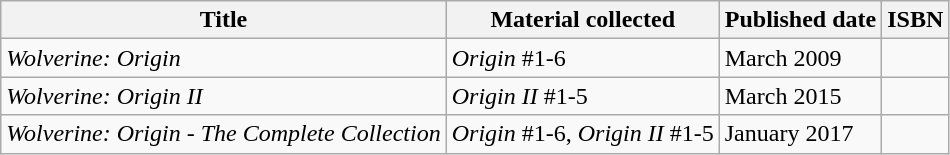<table class="wikitable">
<tr>
<th>Title</th>
<th>Material collected</th>
<th>Published date</th>
<th>ISBN</th>
</tr>
<tr>
<td><em>Wolverine: Origin</em></td>
<td><em>Origin</em> #1-6</td>
<td>March 2009</td>
<td></td>
</tr>
<tr>
<td><em>Wolverine: Origin II</em></td>
<td><em>Origin II</em> #1-5</td>
<td>March 2015</td>
<td></td>
</tr>
<tr>
<td><em>Wolverine: Origin - The Complete Collection</em></td>
<td><em>Origin</em> #1-6, <em>Origin II</em> #1-5</td>
<td>January 2017</td>
<td></td>
</tr>
</table>
